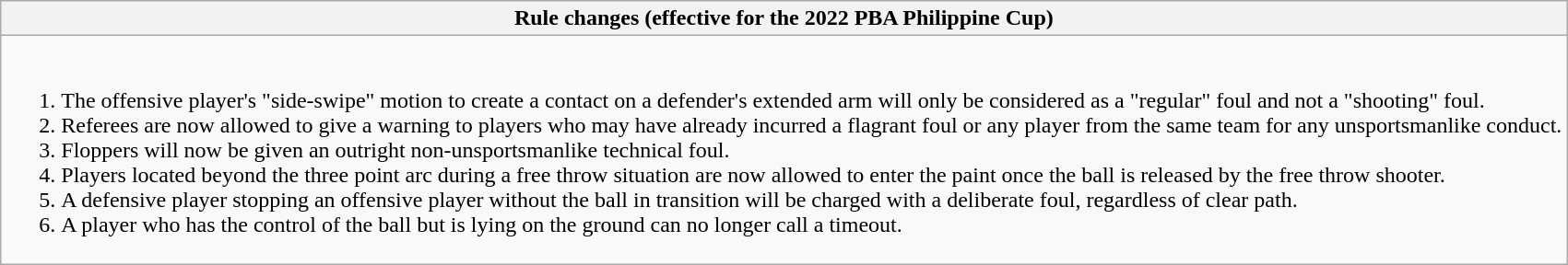<table class="wikitable collapsible">
<tr>
<th>Rule changes (effective for the 2022 PBA Philippine Cup)</th>
</tr>
<tr>
<td><br><ol><li>The offensive player's "side-swipe" motion to create a contact on a defender's extended arm will only be considered as a "regular" foul and not a "shooting" foul.</li><li>Referees are now allowed to give a warning to players who may have already incurred a flagrant foul or any player from the same team for any unsportsmanlike conduct.</li><li>Floppers will now be given an outright non-unsportsmanlike technical foul.</li><li>Players located beyond the three point arc during a free throw situation are now allowed to enter the paint once the ball is released by the free throw shooter.</li><li>A defensive player stopping an offensive player without the ball in transition will be charged with a deliberate foul, regardless of clear path.</li><li>A player who has the control of the ball but is lying on the ground can no longer call a timeout.</li></ol></td>
</tr>
</table>
